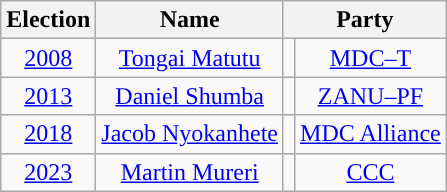<table class="wikitable" style="text-align:center">
<tr>
<th>Election</th>
<th>Name</th>
<th colspan="2">Party</th>
</tr>
<tr>
<td><a href='#'>2008</a></td>
<td><a href='#'>Tongai Matutu</a></td>
<td style="background-color: "></td>
<td><a href='#'>MDC–T</a></td>
</tr>
<tr>
<td><a href='#'>2013</a></td>
<td><a href='#'>Daniel Shumba</a></td>
<td style="background-color: "></td>
<td><a href='#'>ZANU–PF</a></td>
</tr>
<tr>
<td><a href='#'>2018</a></td>
<td><a href='#'>Jacob Nyokanhete</a></td>
<td style="background-color: "></td>
<td><a href='#'>MDC Alliance</a></td>
</tr>
<tr>
<td><a href='#'>2023</a></td>
<td><a href='#'>Martin Mureri</a></td>
<td style="background-color: "></td>
<td><a href='#'>CCC</a></td>
</tr>
</table>
